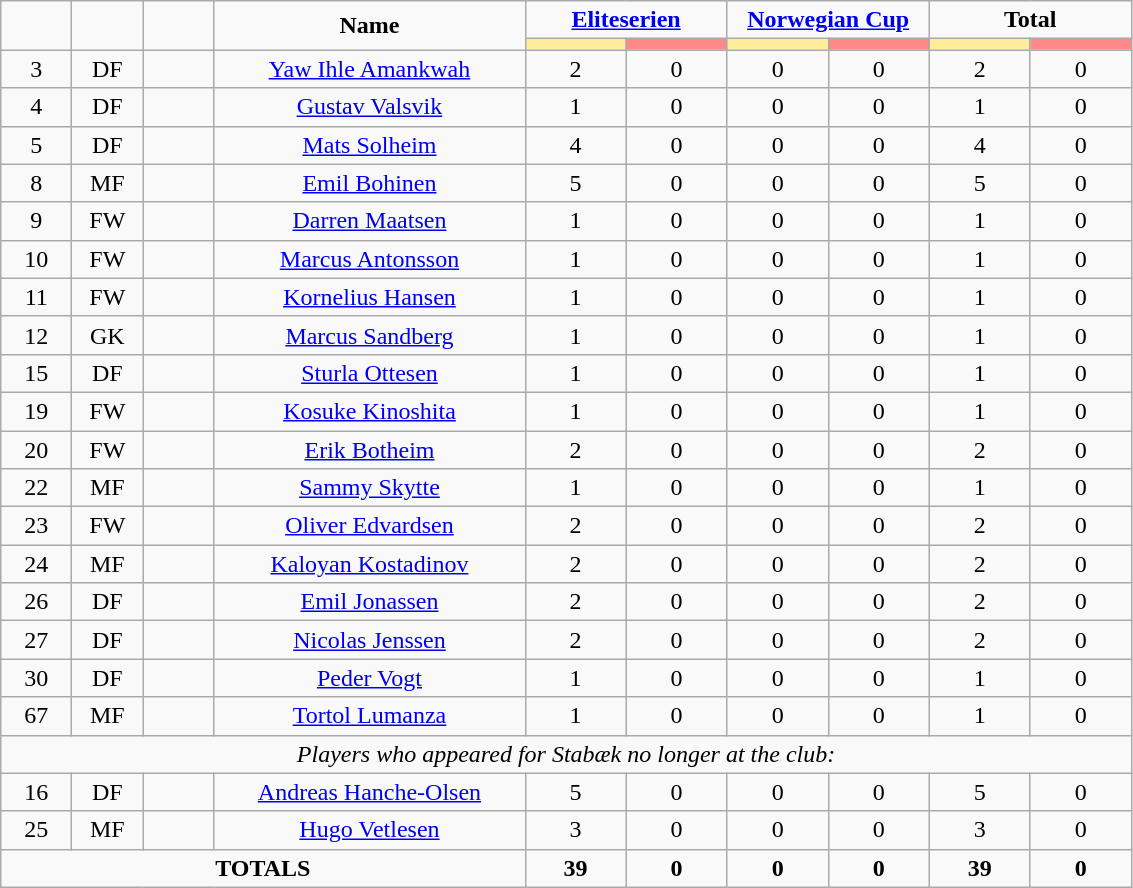<table class="wikitable" style="font-size: 100%; text-align: center;">
<tr>
<td rowspan="2" width=40 align="center"><strong></strong></td>
<td rowspan="2" width=40 align="center"><strong></strong></td>
<td rowspan="2" width=40 align="center"><strong></strong></td>
<td rowspan="2" width=200 align="center"><strong>Name</strong></td>
<td colspan="2" align="center"><strong><a href='#'>Eliteserien</a></strong></td>
<td colspan="2" align="center"><strong><a href='#'>Norwegian Cup</a></strong></td>
<td colspan="2" align="center"><strong>Total</strong></td>
</tr>
<tr>
<th width=60 style="background: #FFEE99"></th>
<th width=60 style="background: #FF8888"></th>
<th width=60 style="background: #FFEE99"></th>
<th width=60 style="background: #FF8888"></th>
<th width=60 style="background: #FFEE99"></th>
<th width=60 style="background: #FF8888"></th>
</tr>
<tr>
<td>3</td>
<td>DF</td>
<td></td>
<td><a href='#'>Yaw Ihle Amankwah</a></td>
<td>2</td>
<td>0</td>
<td>0</td>
<td>0</td>
<td>2</td>
<td>0</td>
</tr>
<tr>
<td>4</td>
<td>DF</td>
<td></td>
<td><a href='#'>Gustav Valsvik</a></td>
<td>1</td>
<td>0</td>
<td>0</td>
<td>0</td>
<td>1</td>
<td>0</td>
</tr>
<tr>
<td>5</td>
<td>DF</td>
<td></td>
<td><a href='#'>Mats Solheim</a></td>
<td>4</td>
<td>0</td>
<td>0</td>
<td>0</td>
<td>4</td>
<td>0</td>
</tr>
<tr>
<td>8</td>
<td>MF</td>
<td></td>
<td><a href='#'>Emil Bohinen</a></td>
<td>5</td>
<td>0</td>
<td>0</td>
<td>0</td>
<td>5</td>
<td>0</td>
</tr>
<tr>
<td>9</td>
<td>FW</td>
<td></td>
<td><a href='#'>Darren Maatsen</a></td>
<td>1</td>
<td>0</td>
<td>0</td>
<td>0</td>
<td>1</td>
<td>0</td>
</tr>
<tr>
<td>10</td>
<td>FW</td>
<td></td>
<td><a href='#'>Marcus Antonsson</a></td>
<td>1</td>
<td>0</td>
<td>0</td>
<td>0</td>
<td>1</td>
<td>0</td>
</tr>
<tr>
<td>11</td>
<td>FW</td>
<td></td>
<td><a href='#'>Kornelius Hansen</a></td>
<td>1</td>
<td>0</td>
<td>0</td>
<td>0</td>
<td>1</td>
<td>0</td>
</tr>
<tr>
<td>12</td>
<td>GK</td>
<td></td>
<td><a href='#'>Marcus Sandberg</a></td>
<td>1</td>
<td>0</td>
<td>0</td>
<td>0</td>
<td>1</td>
<td>0</td>
</tr>
<tr>
<td>15</td>
<td>DF</td>
<td></td>
<td><a href='#'>Sturla Ottesen</a></td>
<td>1</td>
<td>0</td>
<td>0</td>
<td>0</td>
<td>1</td>
<td>0</td>
</tr>
<tr>
<td>19</td>
<td>FW</td>
<td></td>
<td><a href='#'>Kosuke Kinoshita</a></td>
<td>1</td>
<td>0</td>
<td>0</td>
<td>0</td>
<td>1</td>
<td>0</td>
</tr>
<tr>
<td>20</td>
<td>FW</td>
<td></td>
<td><a href='#'>Erik Botheim</a></td>
<td>2</td>
<td>0</td>
<td>0</td>
<td>0</td>
<td>2</td>
<td>0</td>
</tr>
<tr>
<td>22</td>
<td>MF</td>
<td></td>
<td><a href='#'>Sammy Skytte</a></td>
<td>1</td>
<td>0</td>
<td>0</td>
<td>0</td>
<td>1</td>
<td>0</td>
</tr>
<tr>
<td>23</td>
<td>FW</td>
<td></td>
<td><a href='#'>Oliver Edvardsen</a></td>
<td>2</td>
<td>0</td>
<td>0</td>
<td>0</td>
<td>2</td>
<td>0</td>
</tr>
<tr>
<td>24</td>
<td>MF</td>
<td></td>
<td><a href='#'>Kaloyan Kostadinov</a></td>
<td>2</td>
<td>0</td>
<td>0</td>
<td>0</td>
<td>2</td>
<td>0</td>
</tr>
<tr>
<td>26</td>
<td>DF</td>
<td></td>
<td><a href='#'>Emil Jonassen</a></td>
<td>2</td>
<td>0</td>
<td>0</td>
<td>0</td>
<td>2</td>
<td>0</td>
</tr>
<tr>
<td>27</td>
<td>DF</td>
<td></td>
<td><a href='#'>Nicolas Jenssen</a></td>
<td>2</td>
<td>0</td>
<td>0</td>
<td>0</td>
<td>2</td>
<td>0</td>
</tr>
<tr>
<td>30</td>
<td>DF</td>
<td></td>
<td><a href='#'>Peder Vogt</a></td>
<td>1</td>
<td>0</td>
<td>0</td>
<td>0</td>
<td>1</td>
<td>0</td>
</tr>
<tr>
<td>67</td>
<td>MF</td>
<td></td>
<td><a href='#'>Tortol Lumanza</a></td>
<td>1</td>
<td>0</td>
<td>0</td>
<td>0</td>
<td>1</td>
<td>0</td>
</tr>
<tr>
<td colspan="14"><em>Players who appeared for Stabæk no longer at the club:</em></td>
</tr>
<tr>
<td>16</td>
<td>DF</td>
<td></td>
<td><a href='#'>Andreas Hanche-Olsen</a></td>
<td>5</td>
<td>0</td>
<td>0</td>
<td>0</td>
<td>5</td>
<td>0</td>
</tr>
<tr>
<td>25</td>
<td>MF</td>
<td></td>
<td><a href='#'>Hugo Vetlesen</a></td>
<td>3</td>
<td>0</td>
<td>0</td>
<td>0</td>
<td>3</td>
<td>0</td>
</tr>
<tr>
<td colspan="4"><strong>TOTALS</strong></td>
<td><strong>39</strong></td>
<td><strong>0</strong></td>
<td><strong>0</strong></td>
<td><strong>0</strong></td>
<td><strong>39</strong></td>
<td><strong>0</strong></td>
</tr>
</table>
